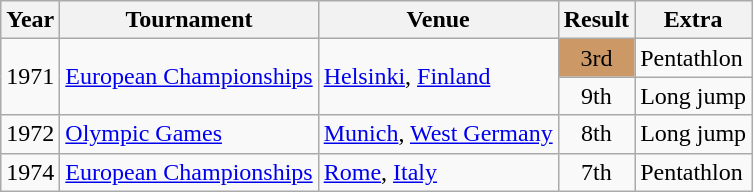<table class=wikitable>
<tr>
<th>Year</th>
<th>Tournament</th>
<th>Venue</th>
<th>Result</th>
<th>Extra</th>
</tr>
<tr>
<td rowspan=2>1971</td>
<td rowspan=2><a href='#'>European Championships</a></td>
<td rowspan=2><a href='#'>Helsinki</a>, <a href='#'>Finland</a></td>
<td bgcolor="cc9966" align="center">3rd</td>
<td>Pentathlon</td>
</tr>
<tr>
<td align="center">9th</td>
<td>Long jump</td>
</tr>
<tr>
<td>1972</td>
<td><a href='#'>Olympic Games</a></td>
<td><a href='#'>Munich</a>, <a href='#'>West Germany</a></td>
<td align="center">8th</td>
<td>Long jump</td>
</tr>
<tr>
<td>1974</td>
<td><a href='#'>European Championships</a></td>
<td><a href='#'>Rome</a>, <a href='#'>Italy</a></td>
<td align="center">7th</td>
<td>Pentathlon</td>
</tr>
</table>
